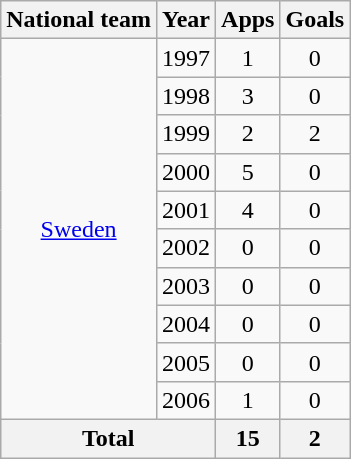<table class="wikitable" style="text-align:center">
<tr>
<th>National team</th>
<th>Year</th>
<th>Apps</th>
<th>Goals</th>
</tr>
<tr>
<td rowspan="10"><a href='#'>Sweden</a></td>
<td>1997</td>
<td>1</td>
<td>0</td>
</tr>
<tr>
<td>1998</td>
<td>3</td>
<td>0</td>
</tr>
<tr>
<td>1999</td>
<td>2</td>
<td>2</td>
</tr>
<tr>
<td>2000</td>
<td>5</td>
<td>0</td>
</tr>
<tr>
<td>2001</td>
<td>4</td>
<td>0</td>
</tr>
<tr>
<td>2002</td>
<td>0</td>
<td>0</td>
</tr>
<tr>
<td>2003</td>
<td>0</td>
<td>0</td>
</tr>
<tr>
<td>2004</td>
<td>0</td>
<td>0</td>
</tr>
<tr>
<td>2005</td>
<td>0</td>
<td>0</td>
</tr>
<tr>
<td>2006</td>
<td>1</td>
<td>0</td>
</tr>
<tr>
<th colspan="2">Total</th>
<th>15</th>
<th>2</th>
</tr>
</table>
